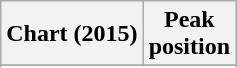<table class="wikitable sortable">
<tr>
<th>Chart (2015)</th>
<th>Peak<br>position</th>
</tr>
<tr>
</tr>
<tr>
</tr>
<tr>
</tr>
<tr>
</tr>
</table>
